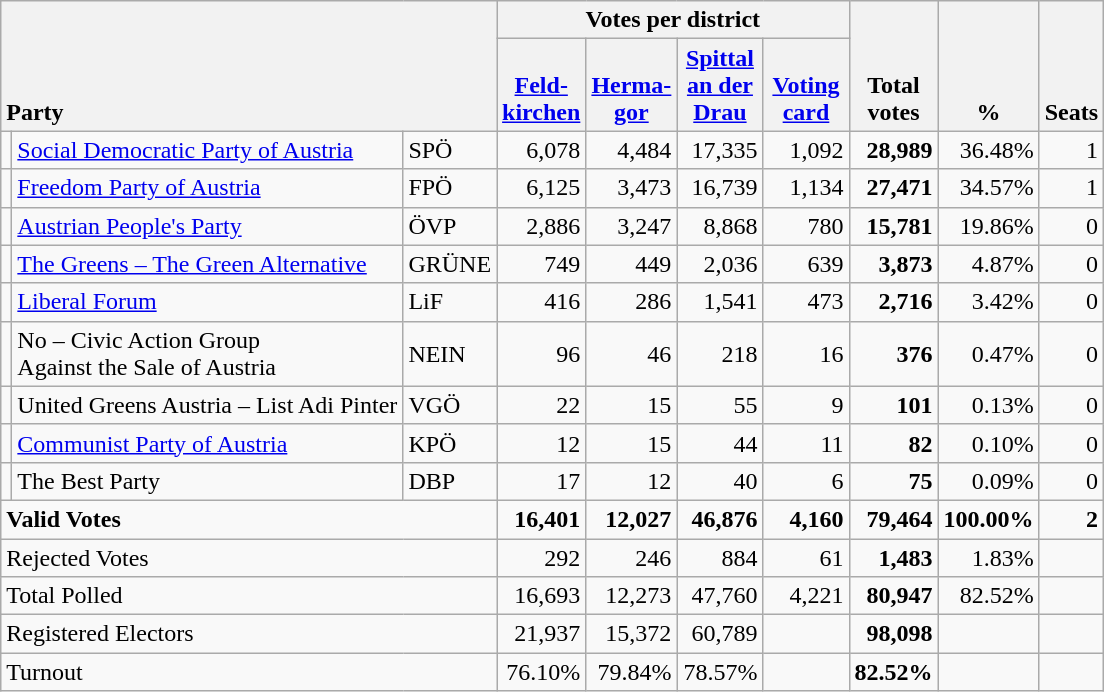<table class="wikitable" border="1" style="text-align:right;">
<tr>
<th style="text-align:left;" valign=bottom rowspan=2 colspan=3>Party</th>
<th colspan=4>Votes per district</th>
<th align=center valign=bottom rowspan=2 width="50">Total<br>votes</th>
<th align=center valign=bottom rowspan=2 width="50">%</th>
<th align=center valign=bottom rowspan=2>Seats</th>
</tr>
<tr>
<th align=center valign=bottom width="50"><a href='#'>Feld-<br>kirchen</a></th>
<th align=center valign=bottom width="50"><a href='#'>Herma-<br>gor</a></th>
<th align=center valign=bottom width="50"><a href='#'>Spittal<br>an der<br>Drau</a></th>
<th align=center valign=bottom width="50"><a href='#'>Voting<br>card</a></th>
</tr>
<tr>
<td></td>
<td align=left><a href='#'>Social Democratic Party of Austria</a></td>
<td align=left>SPÖ</td>
<td>6,078</td>
<td>4,484</td>
<td>17,335</td>
<td>1,092</td>
<td><strong>28,989</strong></td>
<td>36.48%</td>
<td>1</td>
</tr>
<tr>
<td></td>
<td align=left><a href='#'>Freedom Party of Austria</a></td>
<td align=left>FPÖ</td>
<td>6,125</td>
<td>3,473</td>
<td>16,739</td>
<td>1,134</td>
<td><strong>27,471</strong></td>
<td>34.57%</td>
<td>1</td>
</tr>
<tr>
<td></td>
<td align=left><a href='#'>Austrian People's Party</a></td>
<td align=left>ÖVP</td>
<td>2,886</td>
<td>3,247</td>
<td>8,868</td>
<td>780</td>
<td><strong>15,781</strong></td>
<td>19.86%</td>
<td>0</td>
</tr>
<tr>
<td></td>
<td align=left style="white-space: nowrap;"><a href='#'>The Greens – The Green Alternative</a></td>
<td align=left>GRÜNE</td>
<td>749</td>
<td>449</td>
<td>2,036</td>
<td>639</td>
<td><strong>3,873</strong></td>
<td>4.87%</td>
<td>0</td>
</tr>
<tr>
<td></td>
<td align=left><a href='#'>Liberal Forum</a></td>
<td align=left>LiF</td>
<td>416</td>
<td>286</td>
<td>1,541</td>
<td>473</td>
<td><strong>2,716</strong></td>
<td>3.42%</td>
<td>0</td>
</tr>
<tr>
<td></td>
<td align=left>No – Civic Action Group<br>Against the Sale of Austria</td>
<td align=left>NEIN</td>
<td>96</td>
<td>46</td>
<td>218</td>
<td>16</td>
<td><strong>376</strong></td>
<td>0.47%</td>
<td>0</td>
</tr>
<tr>
<td></td>
<td align=left>United Greens Austria – List Adi Pinter</td>
<td align=left>VGÖ</td>
<td>22</td>
<td>15</td>
<td>55</td>
<td>9</td>
<td><strong>101</strong></td>
<td>0.13%</td>
<td>0</td>
</tr>
<tr>
<td></td>
<td align=left><a href='#'>Communist Party of Austria</a></td>
<td align=left>KPÖ</td>
<td>12</td>
<td>15</td>
<td>44</td>
<td>11</td>
<td><strong>82</strong></td>
<td>0.10%</td>
<td>0</td>
</tr>
<tr>
<td></td>
<td align=left>The Best Party</td>
<td align=left>DBP</td>
<td>17</td>
<td>12</td>
<td>40</td>
<td>6</td>
<td><strong>75</strong></td>
<td>0.09%</td>
<td>0</td>
</tr>
<tr style="font-weight:bold">
<td align=left colspan=3>Valid Votes</td>
<td>16,401</td>
<td>12,027</td>
<td>46,876</td>
<td>4,160</td>
<td>79,464</td>
<td>100.00%</td>
<td>2</td>
</tr>
<tr>
<td align=left colspan=3>Rejected Votes</td>
<td>292</td>
<td>246</td>
<td>884</td>
<td>61</td>
<td><strong>1,483</strong></td>
<td>1.83%</td>
<td></td>
</tr>
<tr>
<td align=left colspan=3>Total Polled</td>
<td>16,693</td>
<td>12,273</td>
<td>47,760</td>
<td>4,221</td>
<td><strong>80,947</strong></td>
<td>82.52%</td>
<td></td>
</tr>
<tr>
<td align=left colspan=3>Registered Electors</td>
<td>21,937</td>
<td>15,372</td>
<td>60,789</td>
<td></td>
<td><strong>98,098</strong></td>
<td></td>
<td></td>
</tr>
<tr>
<td align=left colspan=3>Turnout</td>
<td>76.10%</td>
<td>79.84%</td>
<td>78.57%</td>
<td></td>
<td><strong>82.52%</strong></td>
<td></td>
<td></td>
</tr>
</table>
